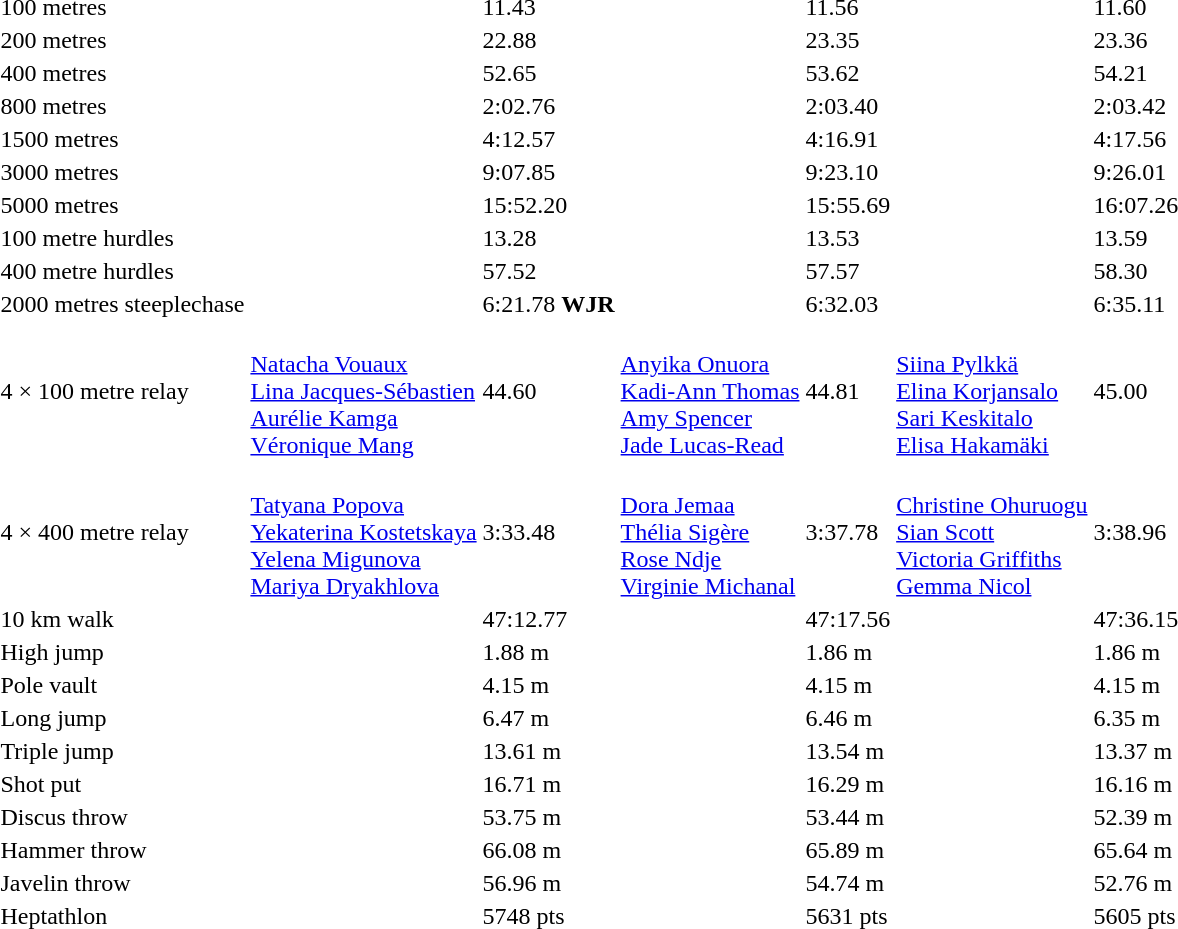<table>
<tr>
<td>100 metres</td>
<td></td>
<td>11.43</td>
<td></td>
<td>11.56</td>
<td></td>
<td>11.60</td>
</tr>
<tr>
<td>200 metres</td>
<td></td>
<td>22.88</td>
<td></td>
<td>23.35</td>
<td></td>
<td>23.36</td>
</tr>
<tr>
<td>400 metres</td>
<td></td>
<td>52.65</td>
<td></td>
<td>53.62</td>
<td></td>
<td>54.21</td>
</tr>
<tr>
<td>800 metres</td>
<td></td>
<td>2:02.76</td>
<td></td>
<td>2:03.40</td>
<td></td>
<td>2:03.42</td>
</tr>
<tr>
<td>1500 metres</td>
<td></td>
<td>4:12.57</td>
<td></td>
<td>4:16.91</td>
<td></td>
<td>4:17.56</td>
</tr>
<tr>
<td>3000 metres</td>
<td></td>
<td>9:07.85</td>
<td></td>
<td>9:23.10</td>
<td></td>
<td>9:26.01</td>
</tr>
<tr>
<td>5000 metres</td>
<td></td>
<td>15:52.20</td>
<td></td>
<td>15:55.69</td>
<td></td>
<td>16:07.26</td>
</tr>
<tr>
<td>100 metre hurdles</td>
<td></td>
<td>13.28</td>
<td></td>
<td>13.53</td>
<td></td>
<td>13.59</td>
</tr>
<tr>
<td>400 metre hurdles</td>
<td></td>
<td>57.52</td>
<td></td>
<td>57.57</td>
<td></td>
<td>58.30</td>
</tr>
<tr>
<td>2000 metres steeplechase</td>
<td></td>
<td>6:21.78 <strong>WJR</strong></td>
<td></td>
<td>6:32.03</td>
<td></td>
<td>6:35.11</td>
</tr>
<tr>
<td>4 × 100 metre relay</td>
<td><br><a href='#'>Natacha Vouaux</a><br><a href='#'>Lina Jacques-Sébastien</a><br><a href='#'>Aurélie Kamga</a><br><a href='#'>Véronique Mang</a></td>
<td>44.60</td>
<td><br><a href='#'>Anyika Onuora</a><br><a href='#'>Kadi-Ann Thomas</a><br><a href='#'>Amy Spencer</a><br><a href='#'>Jade Lucas-Read</a></td>
<td>44.81</td>
<td><br><a href='#'>Siina Pylkkä</a><br><a href='#'>Elina Korjansalo</a><br><a href='#'>Sari Keskitalo</a><br><a href='#'>Elisa Hakamäki</a></td>
<td>45.00</td>
</tr>
<tr>
<td>4 × 400 metre relay</td>
<td><br><a href='#'>Tatyana Popova</a><br><a href='#'>Yekaterina Kostetskaya</a><br><a href='#'>Yelena Migunova</a><br><a href='#'>Mariya Dryakhlova</a></td>
<td>3:33.48</td>
<td><br><a href='#'>Dora Jemaa</a><br><a href='#'>Thélia Sigère</a><br><a href='#'>Rose Ndje</a><br><a href='#'>Virginie Michanal</a></td>
<td>3:37.78</td>
<td><br><a href='#'>Christine Ohuruogu</a><br><a href='#'>Sian Scott</a><br><a href='#'>Victoria Griffiths</a><br><a href='#'>Gemma Nicol</a></td>
<td>3:38.96</td>
</tr>
<tr>
<td>10 km walk</td>
<td></td>
<td>47:12.77</td>
<td></td>
<td>47:17.56</td>
<td></td>
<td>47:36.15</td>
</tr>
<tr>
<td>High jump</td>
<td></td>
<td>1.88 m</td>
<td></td>
<td>1.86 m</td>
<td></td>
<td>1.86 m</td>
</tr>
<tr>
<td>Pole vault</td>
<td></td>
<td>4.15 m</td>
<td></td>
<td>4.15 m</td>
<td></td>
<td>4.15 m</td>
</tr>
<tr>
<td>Long jump</td>
<td></td>
<td>6.47 m</td>
<td></td>
<td>6.46 m</td>
<td></td>
<td>6.35 m</td>
</tr>
<tr>
<td>Triple jump</td>
<td></td>
<td>13.61 m</td>
<td></td>
<td>13.54 m</td>
<td></td>
<td>13.37 m</td>
</tr>
<tr>
<td>Shot put</td>
<td></td>
<td>16.71 m</td>
<td></td>
<td>16.29 m</td>
<td></td>
<td>16.16 m</td>
</tr>
<tr>
<td>Discus throw</td>
<td></td>
<td>53.75 m</td>
<td></td>
<td>53.44 m</td>
<td></td>
<td>52.39 m</td>
</tr>
<tr>
<td>Hammer throw</td>
<td></td>
<td>66.08 m</td>
<td></td>
<td>65.89 m</td>
<td></td>
<td>65.64 m</td>
</tr>
<tr>
<td>Javelin throw</td>
<td></td>
<td>56.96 m</td>
<td></td>
<td>54.74 m</td>
<td></td>
<td>52.76 m</td>
</tr>
<tr>
<td>Heptathlon</td>
<td></td>
<td>5748 pts</td>
<td></td>
<td>5631 pts</td>
<td></td>
<td>5605 pts</td>
</tr>
</table>
